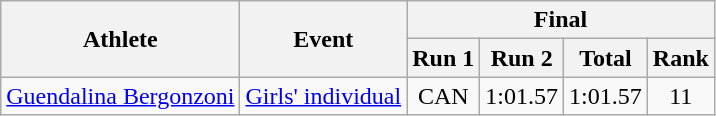<table class="wikitable">
<tr>
<th rowspan="2">Athlete</th>
<th rowspan="2">Event</th>
<th colspan="4">Final</th>
</tr>
<tr>
<th>Run 1</th>
<th>Run 2</th>
<th>Total</th>
<th>Rank</th>
</tr>
<tr>
<td><a href='#'>Guendalina Bergonzoni</a></td>
<td><a href='#'>Girls' individual</a></td>
<td align="center">CAN</td>
<td align="center">1:01.57</td>
<td align="center">1:01.57</td>
<td align="center">11</td>
</tr>
</table>
